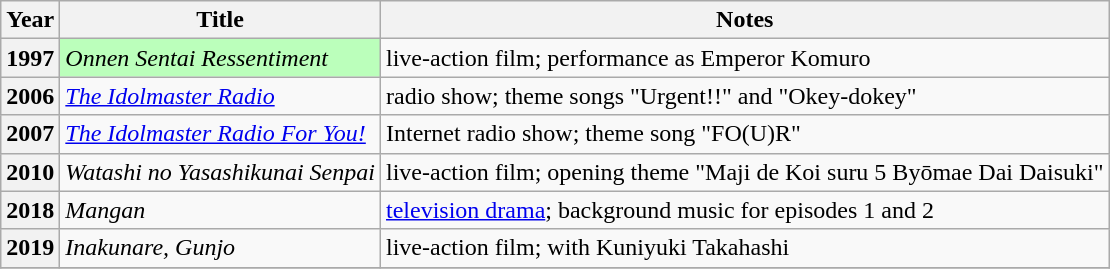<table class="wikitable sortable">
<tr>
<th>Year</th>
<th>Title</th>
<th class="unsortable">Notes</th>
</tr>
<tr>
<th rowspan="1">1997</th>
<td style="background:#bbffbb;"><em>Onnen Sentai Ressentiment</em></td>
<td>live-action film; performance as Emperor Komuro</td>
</tr>
<tr>
<th rowspan="1">2006</th>
<td><em><a href='#'>The Idolmaster Radio</a></em></td>
<td>radio show; theme songs "Urgent!!" and "Okey-dokey"</td>
</tr>
<tr>
<th rowspan="1">2007</th>
<td><em><a href='#'>The Idolmaster Radio For You!</a></em></td>
<td>Internet radio show; theme song "FO(U)R"</td>
</tr>
<tr>
<th rowspan="1">2010</th>
<td><em>Watashi no Yasashikunai Senpai</em> </td>
<td>live-action film; opening theme "Maji de Koi suru 5 Byōmae Dai Daisuki"</td>
</tr>
<tr>
<th rowspan="1">2018</th>
<td><em>Mangan</em> </td>
<td><a href='#'>television drama</a>; background music for episodes 1 and 2</td>
</tr>
<tr>
<th rowspan="1">2019</th>
<td><em>Inakunare, Gunjo</em> </td>
<td>live-action film; with Kuniyuki Takahashi</td>
</tr>
<tr>
</tr>
</table>
